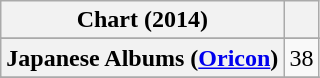<table class="wikitable plainrowheaders sortable" style="text-align:center">
<tr>
<th scope="col">Chart (2014)</th>
<th scope="col"></th>
</tr>
<tr>
</tr>
<tr>
</tr>
<tr>
</tr>
<tr>
</tr>
<tr>
<th scope="row">Japanese Albums (<a href='#'>Oricon</a>)</th>
<td>38</td>
</tr>
<tr>
</tr>
<tr>
</tr>
<tr>
</tr>
<tr>
</tr>
<tr>
</tr>
<tr>
</tr>
</table>
